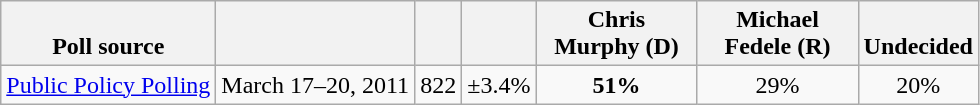<table class="wikitable" style="text-align:center">
<tr valign= bottom>
<th>Poll source</th>
<th></th>
<th></th>
<th></th>
<th style="width:100px;">Chris<br>Murphy (D)</th>
<th style="width:100px;">Michael<br>Fedele (R)</th>
<th>Undecided</th>
</tr>
<tr>
<td align=left><a href='#'>Public Policy Polling</a></td>
<td>March 17–20, 2011</td>
<td>822</td>
<td>±3.4%</td>
<td><strong>51%</strong></td>
<td>29%</td>
<td>20%</td>
</tr>
</table>
